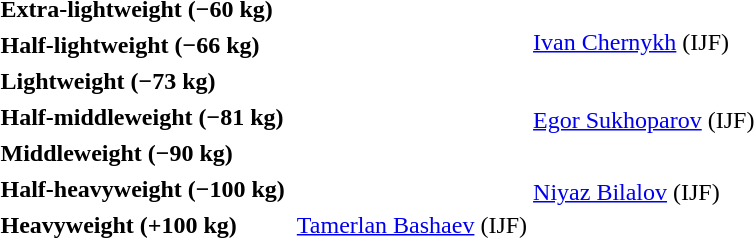<table>
<tr>
<th rowspan=2 style="text-align:left;">Extra-lightweight (−60 kg)</th>
<td rowspan=2></td>
<td rowspan=2></td>
<td></td>
</tr>
<tr>
<td></td>
</tr>
<tr>
<th rowspan=2 style="text-align:left;">Half-lightweight (−66 kg)</th>
<td rowspan=2></td>
<td rowspan=2></td>
<td> <a href='#'>Ivan Chernykh</a> <span>(<abbr>IJF</abbr>)</span></td>
</tr>
<tr>
<td></td>
</tr>
<tr>
<th rowspan=2 style="text-align:left;">Lightweight (−73 kg)</th>
<td rowspan=2></td>
<td rowspan=2></td>
<td></td>
</tr>
<tr>
<td></td>
</tr>
<tr>
<th rowspan=2 style="text-align:left;">Half-middleweight (−81 kg)</th>
<td rowspan=2></td>
<td rowspan=2></td>
<td></td>
</tr>
<tr>
<td> <a href='#'>Egor Sukhoparov</a> <span>(<abbr>IJF</abbr>)</span></td>
</tr>
<tr>
<th rowspan=2 style="text-align:left;">Middleweight (−90 kg)</th>
<td rowspan=2></td>
<td rowspan=2></td>
<td></td>
</tr>
<tr>
<td></td>
</tr>
<tr>
<th rowspan=2 style="text-align:left;">Half-heavyweight (−100 kg)</th>
<td rowspan=2></td>
<td rowspan=2></td>
<td></td>
</tr>
<tr>
<td> <a href='#'>Niyaz Bilalov</a> <span>(<abbr>IJF</abbr>)</span></td>
</tr>
<tr>
<th rowspan=2 style="text-align:left;">Heavyweight (+100 kg)</th>
<td rowspan=2></td>
<td rowspan=2> <a href='#'>Tamerlan Bashaev</a> <span>(<abbr>IJF</abbr>)</span></td>
<td></td>
</tr>
<tr>
<td></td>
</tr>
</table>
